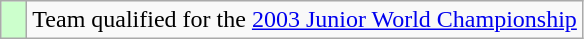<table class="wikitable" style="text-align: center;">
<tr>
<td width=10px bgcolor=#ccffcc></td>
<td>Team qualified for the <a href='#'>2003 Junior World Championship</a></td>
</tr>
</table>
